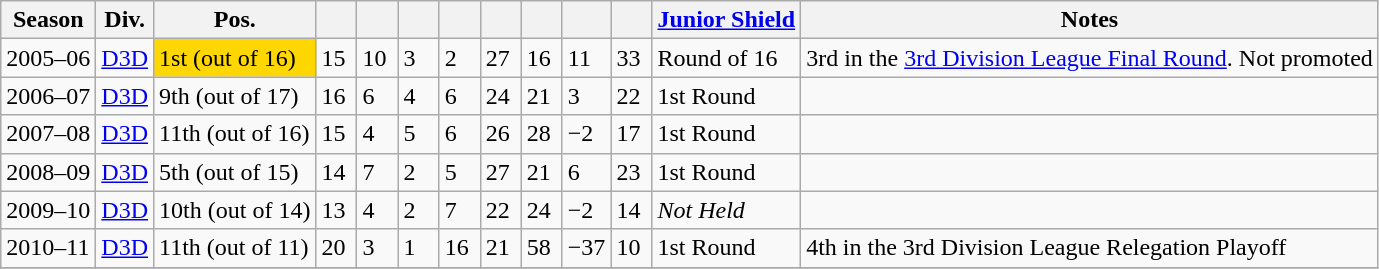<table class="wikitable">
<tr>
<th>Season</th>
<th>Div.</th>
<th>Pos.</th>
<th width=20></th>
<th width=20></th>
<th width=20></th>
<th width=20></th>
<th width=20></th>
<th width=20></th>
<th width=20></th>
<th width=20></th>
<th><a href='#'>Junior Shield</a></th>
<th>Notes</th>
</tr>
<tr>
<td>2005–06 </td>
<td><a href='#'>D3D</a></td>
<td bgcolor=gold>1st (out of 16)</td>
<td>15</td>
<td>10</td>
<td>3</td>
<td>2</td>
<td>27</td>
<td>16</td>
<td>11</td>
<td>33</td>
<td>Round of 16 </td>
<td>3rd in the <a href='#'>3rd Division League Final Round</a>. Not promoted </td>
</tr>
<tr>
<td>2006–07 </td>
<td><a href='#'>D3D</a></td>
<td>9th (out of 17)</td>
<td>16</td>
<td>6</td>
<td>4</td>
<td>6</td>
<td>24</td>
<td>21</td>
<td>3</td>
<td>22</td>
<td>1st Round </td>
<td></td>
</tr>
<tr>
<td>2007–08 </td>
<td><a href='#'>D3D</a></td>
<td>11th (out of 16)</td>
<td>15</td>
<td>4</td>
<td>5</td>
<td>6</td>
<td>26</td>
<td>28</td>
<td>−2</td>
<td>17</td>
<td>1st Round </td>
<td></td>
</tr>
<tr>
<td>2008–09 </td>
<td><a href='#'>D3D</a></td>
<td>5th (out of 15)</td>
<td>14</td>
<td>7</td>
<td>2</td>
<td>5</td>
<td>27</td>
<td>21</td>
<td>6</td>
<td>23</td>
<td>1st Round </td>
<td></td>
</tr>
<tr>
<td>2009–10 </td>
<td><a href='#'>D3D</a></td>
<td>10th (out of 14)</td>
<td>13</td>
<td>4</td>
<td>2</td>
<td>7</td>
<td>22</td>
<td>24</td>
<td>−2</td>
<td>14</td>
<td><em>Not Held</em></td>
<td></td>
</tr>
<tr>
<td>2010–11 </td>
<td><a href='#'>D3D</a></td>
<td>11th (out of 11)</td>
<td>20</td>
<td>3</td>
<td>1</td>
<td>16</td>
<td>21</td>
<td>58</td>
<td>−37</td>
<td>10</td>
<td>1st Round </td>
<td>4th in the 3rd Division League Relegation Playoff </td>
</tr>
<tr>
</tr>
</table>
